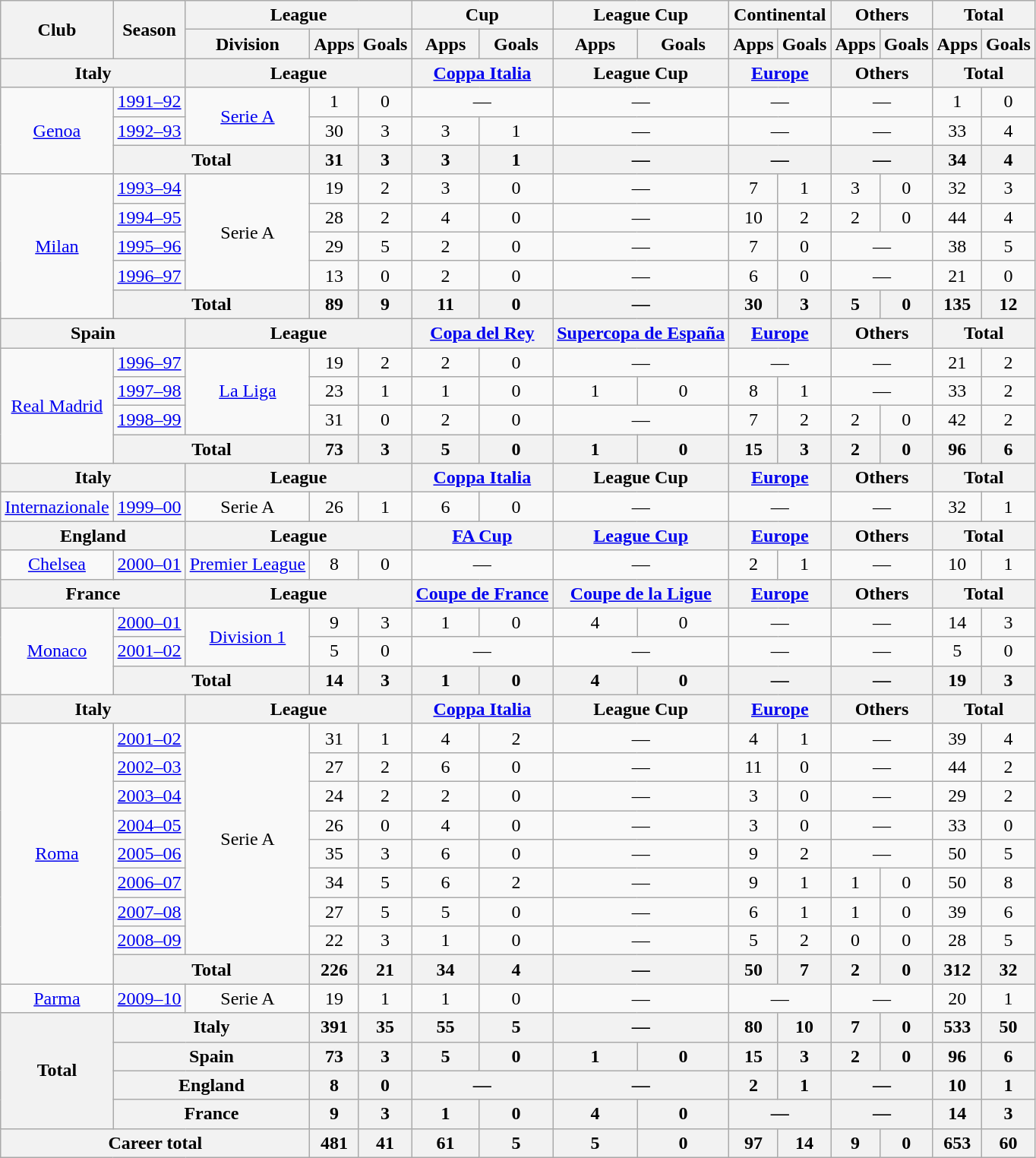<table class="wikitable" style="text-align:center">
<tr>
<th rowspan=2>Club</th>
<th rowspan=2>Season</th>
<th colspan=3>League</th>
<th colspan=2>Cup</th>
<th colspan=2>League Cup</th>
<th colspan=2>Continental</th>
<th colspan=2>Others</th>
<th colspan=2>Total</th>
</tr>
<tr>
<th>Division</th>
<th>Apps</th>
<th>Goals</th>
<th>Apps</th>
<th>Goals</th>
<th>Apps</th>
<th>Goals</th>
<th>Apps</th>
<th>Goals</th>
<th>Apps</th>
<th>Goals</th>
<th>Apps</th>
<th>Goals</th>
</tr>
<tr>
<th colspan=2>Italy</th>
<th colspan=3>League</th>
<th colspan=2><a href='#'>Coppa Italia</a></th>
<th colspan=2>League Cup</th>
<th colspan=2><a href='#'>Europe</a></th>
<th colspan=2>Others</th>
<th colspan=2>Total</th>
</tr>
<tr>
<td rowspan=3><a href='#'>Genoa</a></td>
<td><a href='#'>1991–92</a></td>
<td rowspan=2><a href='#'>Serie A</a></td>
<td>1</td>
<td>0</td>
<td colspan=2>—</td>
<td colspan=2>—</td>
<td colspan=2>—</td>
<td colspan=2>—</td>
<td>1</td>
<td>0</td>
</tr>
<tr>
<td><a href='#'>1992–93</a></td>
<td>30</td>
<td>3</td>
<td>3</td>
<td>1</td>
<td colspan=2>—</td>
<td colspan=2>—</td>
<td colspan=2>—</td>
<td>33</td>
<td>4</td>
</tr>
<tr>
<th colspan=2>Total</th>
<th>31</th>
<th>3</th>
<th>3</th>
<th>1</th>
<th colspan=2>—</th>
<th colspan=2>—</th>
<th colspan=2>—</th>
<th>34</th>
<th>4</th>
</tr>
<tr>
<td rowspan=5><a href='#'>Milan</a></td>
<td><a href='#'>1993–94</a></td>
<td rowspan=4>Serie A</td>
<td>19</td>
<td>2</td>
<td>3</td>
<td>0</td>
<td colspan=2>—</td>
<td>7</td>
<td>1</td>
<td>3</td>
<td>0</td>
<td>32</td>
<td>3</td>
</tr>
<tr>
<td><a href='#'>1994–95</a></td>
<td>28</td>
<td>2</td>
<td>4</td>
<td>0</td>
<td colspan=2>—</td>
<td>10</td>
<td>2</td>
<td>2</td>
<td>0</td>
<td>44</td>
<td>4</td>
</tr>
<tr>
<td><a href='#'>1995–96</a></td>
<td>29</td>
<td>5</td>
<td>2</td>
<td>0</td>
<td colspan=2>—</td>
<td>7</td>
<td>0</td>
<td colspan=2>—</td>
<td>38</td>
<td>5</td>
</tr>
<tr>
<td><a href='#'>1996–97</a></td>
<td>13</td>
<td>0</td>
<td>2</td>
<td>0</td>
<td colspan=2>—</td>
<td>6</td>
<td>0</td>
<td colspan=2>—</td>
<td>21</td>
<td>0</td>
</tr>
<tr>
<th colspan=2>Total</th>
<th>89</th>
<th>9</th>
<th>11</th>
<th>0</th>
<th colspan=2>—</th>
<th>30</th>
<th>3</th>
<th>5</th>
<th>0</th>
<th>135</th>
<th>12</th>
</tr>
<tr>
<th colspan=2>Spain</th>
<th colspan=3>League</th>
<th colspan=2><a href='#'>Copa del Rey</a></th>
<th colspan=2><a href='#'>Supercopa de España</a></th>
<th colspan=2><a href='#'>Europe</a></th>
<th colspan=2>Others</th>
<th colspan=2>Total</th>
</tr>
<tr>
<td rowspan=4><a href='#'>Real Madrid</a></td>
<td><a href='#'>1996–97</a></td>
<td rowspan=3><a href='#'>La Liga</a></td>
<td>19</td>
<td>2</td>
<td>2</td>
<td>0</td>
<td colspan=2>—</td>
<td colspan=2>—</td>
<td colspan=2>—</td>
<td>21</td>
<td>2</td>
</tr>
<tr>
<td><a href='#'>1997–98</a></td>
<td>23</td>
<td>1</td>
<td>1</td>
<td>0</td>
<td>1</td>
<td>0</td>
<td>8</td>
<td>1</td>
<td colspan=2>—</td>
<td>33</td>
<td>2</td>
</tr>
<tr>
<td><a href='#'>1998–99</a></td>
<td>31</td>
<td>0</td>
<td>2</td>
<td>0</td>
<td colspan=2>—</td>
<td>7</td>
<td>2</td>
<td>2</td>
<td>0</td>
<td>42</td>
<td>2</td>
</tr>
<tr>
<th colspan=2>Total</th>
<th>73</th>
<th>3</th>
<th>5</th>
<th>0</th>
<th>1</th>
<th>0</th>
<th>15</th>
<th>3</th>
<th>2</th>
<th>0</th>
<th>96</th>
<th>6</th>
</tr>
<tr>
<th colspan=2>Italy</th>
<th colspan=3>League</th>
<th colspan=2><a href='#'>Coppa Italia</a></th>
<th colspan=2>League Cup</th>
<th colspan=2><a href='#'>Europe</a></th>
<th colspan=2>Others</th>
<th colspan=2>Total</th>
</tr>
<tr>
<td><a href='#'>Internazionale</a></td>
<td><a href='#'>1999–00</a></td>
<td>Serie A</td>
<td>26</td>
<td>1</td>
<td>6</td>
<td>0</td>
<td colspan=2>—</td>
<td colspan=2>—</td>
<td colspan=2>—</td>
<td>32</td>
<td>1</td>
</tr>
<tr>
<th colspan=2>England</th>
<th colspan=3>League</th>
<th colspan=2><a href='#'>FA Cup</a></th>
<th colspan=2><a href='#'>League Cup</a></th>
<th colspan=2><a href='#'>Europe</a></th>
<th colspan=2>Others</th>
<th colspan=2>Total</th>
</tr>
<tr>
<td><a href='#'>Chelsea</a></td>
<td><a href='#'>2000–01</a></td>
<td><a href='#'>Premier League</a></td>
<td>8</td>
<td>0</td>
<td colspan=2>—</td>
<td colspan=2>—</td>
<td>2</td>
<td>1</td>
<td colspan=2>—</td>
<td>10</td>
<td>1</td>
</tr>
<tr>
<th colspan=2>France</th>
<th colspan=3>League</th>
<th colspan=2><a href='#'>Coupe de France</a></th>
<th colspan=2><a href='#'>Coupe de la Ligue</a></th>
<th colspan=2><a href='#'>Europe</a></th>
<th colspan=2>Others</th>
<th colspan=2>Total</th>
</tr>
<tr>
<td rowspan=3><a href='#'>Monaco</a></td>
<td><a href='#'>2000–01</a></td>
<td rowspan=2><a href='#'>Division 1</a></td>
<td>9</td>
<td>3</td>
<td>1</td>
<td>0</td>
<td>4</td>
<td>0</td>
<td colspan=2>—</td>
<td colspan=2>—</td>
<td>14</td>
<td>3</td>
</tr>
<tr>
<td><a href='#'>2001–02</a></td>
<td>5</td>
<td>0</td>
<td colspan=2>—</td>
<td colspan=2>—</td>
<td colspan=2>—</td>
<td colspan=2>—</td>
<td>5</td>
<td>0</td>
</tr>
<tr>
<th colspan=2>Total</th>
<th>14</th>
<th>3</th>
<th>1</th>
<th>0</th>
<th>4</th>
<th>0</th>
<th colspan=2>—</th>
<th colspan=2>—</th>
<th>19</th>
<th>3</th>
</tr>
<tr>
<th colspan=2>Italy</th>
<th colspan=3>League</th>
<th colspan=2><a href='#'>Coppa Italia</a></th>
<th colspan=2>League Cup</th>
<th colspan=2><a href='#'>Europe</a></th>
<th colspan=2>Others</th>
<th colspan=2>Total</th>
</tr>
<tr>
<td rowspan=9><a href='#'>Roma</a></td>
<td><a href='#'>2001–02</a></td>
<td rowspan=8>Serie A</td>
<td>31</td>
<td>1</td>
<td>4</td>
<td>2</td>
<td colspan=2>—</td>
<td>4</td>
<td>1</td>
<td colspan=2>—</td>
<td>39</td>
<td>4</td>
</tr>
<tr>
<td><a href='#'>2002–03</a></td>
<td>27</td>
<td>2</td>
<td>6</td>
<td>0</td>
<td colspan=2>—</td>
<td>11</td>
<td>0</td>
<td colspan=2>—</td>
<td>44</td>
<td>2</td>
</tr>
<tr>
<td><a href='#'>2003–04</a></td>
<td>24</td>
<td>2</td>
<td>2</td>
<td>0</td>
<td colspan=2>—</td>
<td>3</td>
<td>0</td>
<td colspan=2>—</td>
<td>29</td>
<td>2</td>
</tr>
<tr>
<td><a href='#'>2004–05</a></td>
<td>26</td>
<td>0</td>
<td>4</td>
<td>0</td>
<td colspan=2>—</td>
<td>3</td>
<td>0</td>
<td colspan=2>—</td>
<td>33</td>
<td>0</td>
</tr>
<tr>
<td><a href='#'>2005–06</a></td>
<td>35</td>
<td>3</td>
<td>6</td>
<td>0</td>
<td colspan=2>—</td>
<td>9</td>
<td>2</td>
<td colspan=2>—</td>
<td>50</td>
<td>5</td>
</tr>
<tr>
<td><a href='#'>2006–07</a></td>
<td>34</td>
<td>5</td>
<td>6</td>
<td>2</td>
<td colspan=2>—</td>
<td>9</td>
<td>1</td>
<td>1</td>
<td>0</td>
<td>50</td>
<td>8</td>
</tr>
<tr>
<td><a href='#'>2007–08</a></td>
<td>27</td>
<td>5</td>
<td>5</td>
<td>0</td>
<td colspan=2>—</td>
<td>6</td>
<td>1</td>
<td>1</td>
<td>0</td>
<td>39</td>
<td>6</td>
</tr>
<tr>
<td><a href='#'>2008–09</a></td>
<td>22</td>
<td>3</td>
<td>1</td>
<td>0</td>
<td colspan=2>—</td>
<td>5</td>
<td>2</td>
<td>0</td>
<td>0</td>
<td>28</td>
<td>5</td>
</tr>
<tr>
<th colspan=2>Total</th>
<th>226</th>
<th>21</th>
<th>34</th>
<th>4</th>
<th colspan=2>—</th>
<th>50</th>
<th>7</th>
<th>2</th>
<th>0</th>
<th>312</th>
<th>32</th>
</tr>
<tr>
<td><a href='#'>Parma</a></td>
<td><a href='#'>2009–10</a></td>
<td>Serie A</td>
<td>19</td>
<td>1</td>
<td>1</td>
<td>0</td>
<td colspan=2>—</td>
<td colspan=2>—</td>
<td colspan=2>—</td>
<td>20</td>
<td>1</td>
</tr>
<tr>
<th rowspan=4>Total</th>
<th colspan=2>Italy</th>
<th>391</th>
<th>35</th>
<th>55</th>
<th>5</th>
<th colspan=2>—</th>
<th>80</th>
<th>10</th>
<th>7</th>
<th>0</th>
<th>533</th>
<th>50</th>
</tr>
<tr>
<th colspan=2>Spain</th>
<th>73</th>
<th>3</th>
<th>5</th>
<th>0</th>
<th>1</th>
<th>0</th>
<th>15</th>
<th>3</th>
<th>2</th>
<th>0</th>
<th>96</th>
<th>6</th>
</tr>
<tr>
<th colspan=2>England</th>
<th>8</th>
<th>0</th>
<th colspan=2>—</th>
<th colspan=2>—</th>
<th>2</th>
<th>1</th>
<th colspan=2>—</th>
<th>10</th>
<th>1</th>
</tr>
<tr>
<th colspan=2>France</th>
<th>9</th>
<th>3</th>
<th>1</th>
<th>0</th>
<th>4</th>
<th>0</th>
<th colspan=2>—</th>
<th colspan=2>—</th>
<th>14</th>
<th>3</th>
</tr>
<tr>
<th colspan=3>Career total</th>
<th>481</th>
<th>41</th>
<th>61</th>
<th>5</th>
<th>5</th>
<th>0</th>
<th>97</th>
<th>14</th>
<th>9</th>
<th>0</th>
<th>653</th>
<th>60</th>
</tr>
</table>
